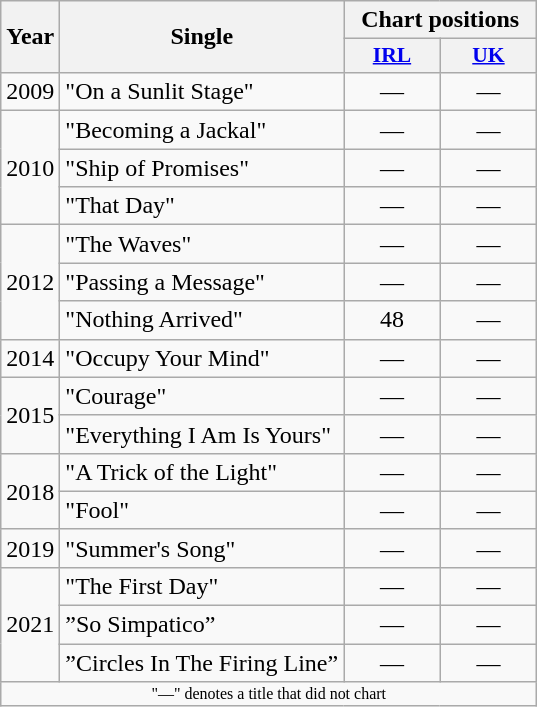<table class="wikitable">
<tr>
<th rowspan="2">Year</th>
<th rowspan="2">Single</th>
<th colspan="4">Chart positions</th>
</tr>
<tr style="font-size:90%;line-height:1.1">
<th style="width:4em"><a href='#'>IRL</a></th>
<th style="width:4em"><a href='#'>UK</a></th>
</tr>
<tr>
<td style="text-align:center;">2009</td>
<td>"On a Sunlit Stage"</td>
<td style="text-align:center;">—</td>
<td style="text-align:center;">—</td>
</tr>
<tr>
<td style="text-align:center;" rowspan="3">2010</td>
<td>"Becoming a Jackal"</td>
<td style="text-align:center;">—</td>
<td style="text-align:center;">—</td>
</tr>
<tr>
<td>"Ship of Promises"</td>
<td style="text-align:center;">—</td>
<td style="text-align:center;">—</td>
</tr>
<tr>
<td>"That Day"</td>
<td style="text-align:center;">—</td>
<td style="text-align:center;">—</td>
</tr>
<tr>
<td style="text-align:center;" rowspan="3">2012</td>
<td>"The Waves"</td>
<td style="text-align:center;">—</td>
<td style="text-align:center;">—</td>
</tr>
<tr>
<td>"Passing a Message"</td>
<td style="text-align:center;">—</td>
<td style="text-align:center;">—</td>
</tr>
<tr>
<td>"Nothing Arrived"</td>
<td style="text-align:center;">48</td>
<td style="text-align:center;">—</td>
</tr>
<tr>
<td style="text-align:center;">2014</td>
<td>"Occupy Your Mind"</td>
<td style="text-align:center;">—</td>
<td style="text-align:center;">—</td>
</tr>
<tr>
<td style="text-align:center;" rowspan="2">2015</td>
<td>"Courage"</td>
<td style="text-align:center;">—</td>
<td style="text-align:center;">—</td>
</tr>
<tr>
<td>"Everything I Am Is Yours"</td>
<td style="text-align:center;">—</td>
<td style="text-align:center;">—</td>
</tr>
<tr>
<td style="text-align:center;" rowspan="2">2018</td>
<td>"A Trick of the Light"</td>
<td style="text-align:center;">—</td>
<td style="text-align:center;">—</td>
</tr>
<tr>
<td>"Fool"</td>
<td style="text-align:center;">—</td>
<td style="text-align:center;">—</td>
</tr>
<tr>
<td>2019</td>
<td>"Summer's Song"</td>
<td style="text-align:center;">—</td>
<td style="text-align:center;">—</td>
</tr>
<tr>
<td style="text-align:center;" rowspan="3">2021</td>
<td>"The First Day"</td>
<td style="text-align:center;">—</td>
<td style="text-align:center;">—</td>
</tr>
<tr>
<td>”So Simpatico”</td>
<td style="text-align:center;">—</td>
<td style="text-align:center;">—</td>
</tr>
<tr>
<td>”Circles In The Firing Line”</td>
<td style="text-align:center;">—</td>
<td style="text-align:center;">—</td>
</tr>
<tr>
<td colspan="5" style="text-align:center; font-size:8pt;">"—" denotes a title that did not chart</td>
</tr>
</table>
